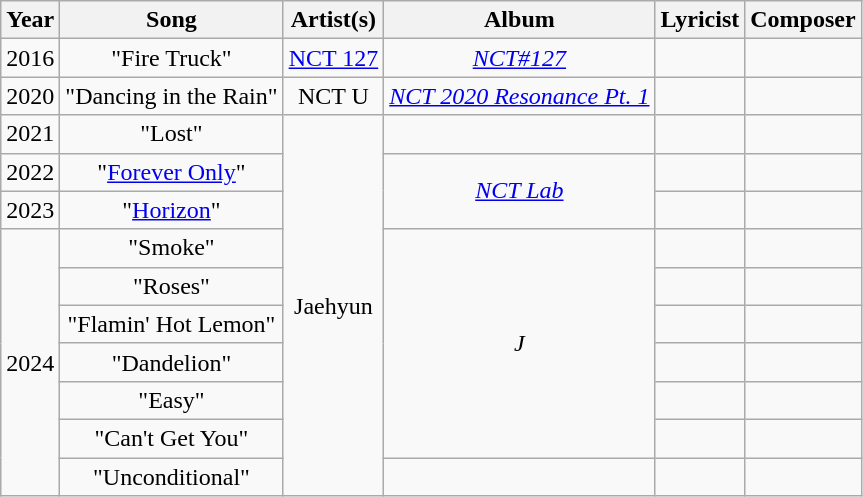<table class="wikitable plainrowheaders sortable" style="text-align:center">
<tr>
<th scope="col">Year</th>
<th scope="col">Song</th>
<th scope="col">Artist(s)</th>
<th scope="col" data-sort-type="text">Album</th>
<th>Lyricist</th>
<th>Composer</th>
</tr>
<tr>
<td>2016</td>
<td>"Fire Truck"</td>
<td><a href='#'>NCT 127</a></td>
<td><em><a href='#'>NCT#127</a></em></td>
<td></td>
<td></td>
</tr>
<tr>
<td>2020</td>
<td>"Dancing in the Rain"</td>
<td>NCT U</td>
<td><em><a href='#'>NCT 2020 Resonance Pt. 1</a></em></td>
<td></td>
<td></td>
</tr>
<tr>
<td>2021</td>
<td>"Lost"</td>
<td rowspan="10">Jaehyun</td>
<td></td>
<td></td>
<td></td>
</tr>
<tr>
<td>2022</td>
<td>"<a href='#'>Forever Only</a>"</td>
<td rowspan="2"><em><a href='#'>NCT Lab</a></em></td>
<td></td>
<td></td>
</tr>
<tr>
<td>2023</td>
<td>"<a href='#'>Horizon</a>"</td>
<td></td>
<td></td>
</tr>
<tr>
<td rowspan="7">2024</td>
<td>"Smoke"</td>
<td rowspan="6"><em>J</em></td>
<td></td>
<td></td>
</tr>
<tr>
<td>"Roses"</td>
<td></td>
<td></td>
</tr>
<tr>
<td>"Flamin' Hot Lemon"</td>
<td></td>
<td></td>
</tr>
<tr>
<td>"Dandelion"</td>
<td></td>
<td></td>
</tr>
<tr>
<td>"Easy"</td>
<td></td>
<td></td>
</tr>
<tr>
<td>"Can't Get You"</td>
<td></td>
<td></td>
</tr>
<tr>
<td>"Unconditional"</td>
<td></td>
<td></td>
<td></td>
</tr>
</table>
